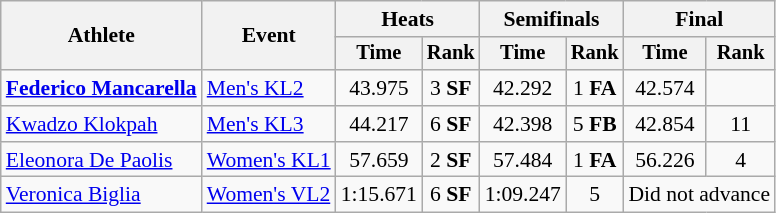<table class=wikitable style="font-size:90%">
<tr>
<th rowspan="2">Athlete</th>
<th rowspan="2">Event</th>
<th colspan=2>Heats</th>
<th colspan=2>Semifinals</th>
<th colspan=2>Final</th>
</tr>
<tr style="font-size:95%">
<th>Time</th>
<th>Rank</th>
<th>Time</th>
<th>Rank</th>
<th>Time</th>
<th>Rank</th>
</tr>
<tr align=center>
<td align=left><strong><a href='#'>Federico Mancarella</a></strong></td>
<td align=left><a href='#'>Men's KL2</a></td>
<td>43.975</td>
<td>3 <strong>SF</strong></td>
<td>42.292</td>
<td>1 <strong>FA</strong></td>
<td>42.574</td>
<td></td>
</tr>
<tr align=center>
<td align=left><a href='#'>Kwadzo Klokpah</a></td>
<td align=left><a href='#'>Men's KL3</a></td>
<td>44.217</td>
<td>6 <strong>SF</strong></td>
<td>42.398</td>
<td>5 <strong>FB</strong></td>
<td>42.854</td>
<td>11</td>
</tr>
<tr align=center>
<td align=left><a href='#'>Eleonora De Paolis</a></td>
<td align=left><a href='#'>Women's KL1</a></td>
<td>57.659</td>
<td>2 <strong>SF</strong></td>
<td>57.484</td>
<td>1 <strong>FA</strong></td>
<td>56.226</td>
<td>4</td>
</tr>
<tr align=center>
<td align=left><a href='#'>Veronica Biglia</a></td>
<td align=left><a href='#'>Women's VL2</a></td>
<td>1:15.671</td>
<td>6 <strong>SF</strong></td>
<td>1:09.247</td>
<td>5</td>
<td colspan=2>Did not advance</td>
</tr>
</table>
